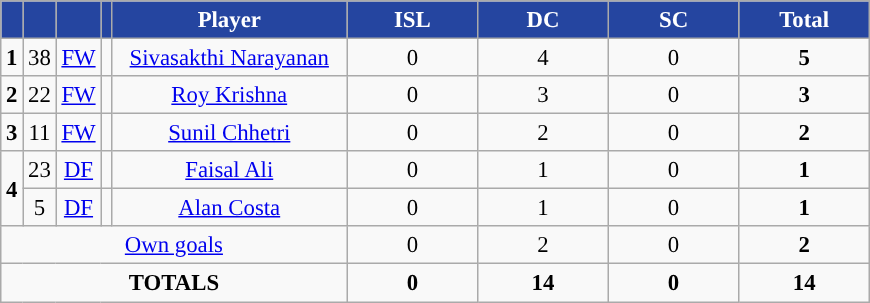<table class="wikitable" style="font-size: 95%; text-align: center;">
<tr>
<th rowspan="1" !width=15 style="background:#2545A0; color:#FFFFFF; "></th>
<th rowspan="1" !width=15 style="background:#2545A0; color:#FFFFFF; "></th>
<th rowspan="1" !width=15 style="background:#2545A0; color:#FFFFFF; "></th>
<th rowspan="1" !width=15 style="background:#2545A0; color:#FFFFFF; "></th>
<th width=150 style="background:#2545A0; color:#FFFFFF; ">Player</th>
<th width=80 style="background:#2545A0; color:#FFFFFF; ">ISL</th>
<th width=80 style="background:#2545A0; color:#FFFFFF; ">DC</th>
<th width=80 style="background:#2545A0; color:#FFFFFF; ">SC</th>
<th width=80 style="background:#2545A0; color:#FFFFFF; ">Total</th>
</tr>
<tr>
<td><strong>1</strong></td>
<td>38</td>
<td><a href='#'>FW</a></td>
<td></td>
<td><a href='#'>Sivasakthi Narayanan</a></td>
<td>0</td>
<td>4</td>
<td>0</td>
<td><strong>5</strong></td>
</tr>
<tr>
<td><strong>2</strong></td>
<td>22</td>
<td><a href='#'>FW</a></td>
<td></td>
<td><a href='#'>Roy Krishna</a></td>
<td>0</td>
<td>3</td>
<td>0</td>
<td><strong>3</strong></td>
</tr>
<tr>
<td><strong>3</strong></td>
<td>11</td>
<td><a href='#'>FW</a></td>
<td></td>
<td><a href='#'>Sunil Chhetri</a></td>
<td>0</td>
<td>2</td>
<td>0</td>
<td><strong>2</strong></td>
</tr>
<tr>
<td rowspan=2><strong>4</strong></td>
<td>23</td>
<td><a href='#'>DF</a></td>
<td></td>
<td><a href='#'>Faisal Ali</a></td>
<td>0</td>
<td>1</td>
<td>0</td>
<td><strong>1</strong></td>
</tr>
<tr>
<td>5</td>
<td><a href='#'>DF</a></td>
<td></td>
<td><a href='#'>Alan Costa</a></td>
<td>0</td>
<td>1</td>
<td>0</td>
<td><strong>1</strong></td>
</tr>
<tr>
<td colspan=5><a href='#'>Own goals</a></td>
<td>0</td>
<td>2</td>
<td>0</td>
<td><strong>2</strong></td>
</tr>
<tr>
<td colspan="5"><strong>TOTALS</strong></td>
<td><strong>0</strong></td>
<td><strong>14</strong></td>
<td><strong>0</strong></td>
<td><strong>14</strong></td>
</tr>
</table>
